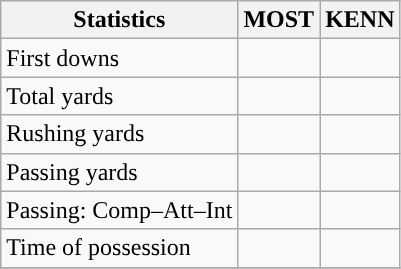<table class="wikitable" style="float: left;">
<tr>
<th>Statistics</th>
<th>MOST</th>
<th>KENN</th>
</tr>
<tr>
<td>First downs</td>
<td></td>
<td></td>
</tr>
<tr>
<td>Total yards</td>
<td></td>
<td></td>
</tr>
<tr>
<td>Rushing yards</td>
<td></td>
<td></td>
</tr>
<tr>
<td>Passing yards</td>
<td></td>
<td></td>
</tr>
<tr>
<td>Passing: Comp–Att–Int</td>
<td></td>
<td></td>
</tr>
<tr>
<td>Time of possession</td>
<td></td>
<td></td>
</tr>
<tr>
</tr>
</table>
